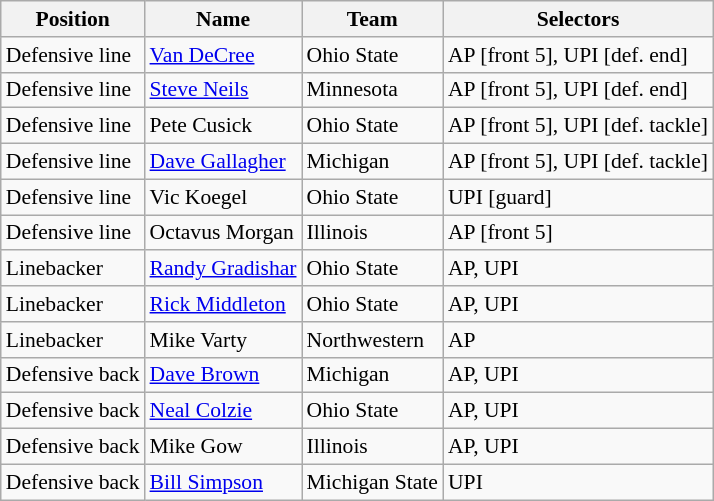<table class="wikitable" style="font-size: 90%">
<tr>
<th>Position</th>
<th>Name</th>
<th>Team</th>
<th>Selectors</th>
</tr>
<tr>
<td>Defensive line</td>
<td><a href='#'>Van DeCree</a></td>
<td>Ohio State</td>
<td>AP [front 5], UPI [def. end]</td>
</tr>
<tr>
<td>Defensive line</td>
<td><a href='#'>Steve Neils</a></td>
<td>Minnesota</td>
<td>AP [front 5], UPI [def. end]</td>
</tr>
<tr>
<td>Defensive line</td>
<td>Pete Cusick</td>
<td>Ohio State</td>
<td>AP [front 5], UPI [def. tackle]</td>
</tr>
<tr>
<td>Defensive line</td>
<td><a href='#'>Dave Gallagher</a></td>
<td>Michigan</td>
<td>AP [front 5], UPI [def. tackle]</td>
</tr>
<tr>
<td>Defensive line</td>
<td>Vic Koegel</td>
<td>Ohio State</td>
<td>UPI [guard]</td>
</tr>
<tr>
<td>Defensive line</td>
<td>Octavus Morgan</td>
<td>Illinois</td>
<td>AP [front 5]</td>
</tr>
<tr>
<td>Linebacker</td>
<td><a href='#'>Randy Gradishar</a></td>
<td>Ohio State</td>
<td>AP, UPI</td>
</tr>
<tr>
<td>Linebacker</td>
<td><a href='#'>Rick Middleton</a></td>
<td>Ohio State</td>
<td>AP, UPI</td>
</tr>
<tr>
<td>Linebacker</td>
<td>Mike Varty</td>
<td>Northwestern</td>
<td>AP</td>
</tr>
<tr>
<td>Defensive back</td>
<td><a href='#'>Dave Brown</a></td>
<td>Michigan</td>
<td>AP, UPI</td>
</tr>
<tr>
<td>Defensive back</td>
<td><a href='#'>Neal Colzie</a></td>
<td>Ohio State</td>
<td>AP, UPI</td>
</tr>
<tr>
<td>Defensive back</td>
<td>Mike Gow</td>
<td>Illinois</td>
<td>AP, UPI</td>
</tr>
<tr>
<td>Defensive back</td>
<td><a href='#'>Bill Simpson</a></td>
<td>Michigan State</td>
<td>UPI</td>
</tr>
</table>
